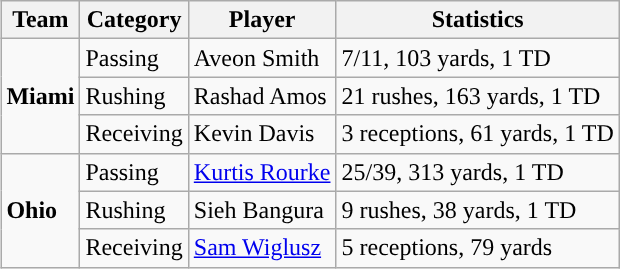<table class="wikitable" style="float: right;">
<tr>
<th>Team</th>
<th>Category</th>
<th>Player</th>
<th>Statistics</th>
</tr>
<tr>
<td rowspan=3><strong>Miami</strong></td>
<td>Passing</td>
<td>Aveon Smith</td>
<td>7/11, 103 yards, 1 TD</td>
</tr>
<tr>
<td>Rushing</td>
<td>Rashad Amos</td>
<td>21 rushes, 163 yards, 1 TD</td>
</tr>
<tr>
<td>Receiving</td>
<td>Kevin Davis</td>
<td>3 receptions, 61 yards, 1 TD</td>
</tr>
<tr>
<td rowspan=3><strong>Ohio</strong></td>
<td>Passing</td>
<td><a href='#'>Kurtis Rourke</a></td>
<td>25/39, 313 yards, 1 TD</td>
</tr>
<tr>
<td>Rushing</td>
<td>Sieh Bangura</td>
<td>9 rushes, 38 yards, 1 TD</td>
</tr>
<tr>
<td>Receiving</td>
<td><a href='#'>Sam Wiglusz</a></td>
<td>5 receptions, 79 yards</td>
</tr>
</table>
